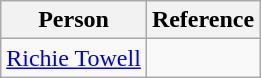<table class="wikitable">
<tr>
<th>Person</th>
<th>Reference</th>
</tr>
<tr>
<td> <a href='#'>Richie Towell</a></td>
<td align=center></td>
</tr>
</table>
